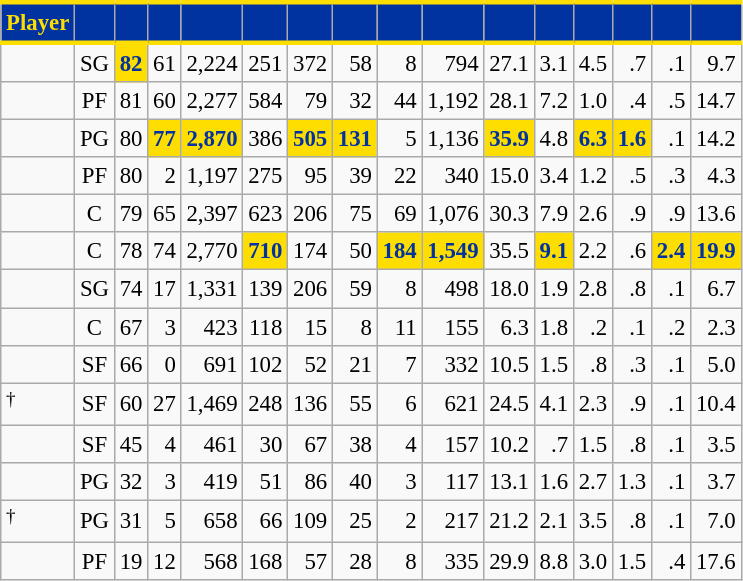<table class="wikitable sortable" style="font-size: 95%; text-align:right;">
<tr>
<th style="background:#0032A0; color:#FEDD00; border-top:#FEDD00 3px solid; border-bottom:#FEDD00 3px solid;">Player</th>
<th style="background:#0032A0; color:#FEDD00; border-top:#FEDD00 3px solid; border-bottom:#FEDD00 3px solid;"></th>
<th style="background:#0032A0; color:#FEDD00; border-top:#FEDD00 3px solid; border-bottom:#FEDD00 3px solid;"></th>
<th style="background:#0032A0; color:#FEDD00; border-top:#FEDD00 3px solid; border-bottom:#FEDD00 3px solid;"></th>
<th style="background:#0032A0; color:#FEDD00; border-top:#FEDD00 3px solid; border-bottom:#FEDD00 3px solid;"></th>
<th style="background:#0032A0; color:#FEDD00; border-top:#FEDD00 3px solid; border-bottom:#FEDD00 3px solid;"></th>
<th style="background:#0032A0; color:#FEDD00; border-top:#FEDD00 3px solid; border-bottom:#FEDD00 3px solid;"></th>
<th style="background:#0032A0; color:#FEDD00; border-top:#FEDD00 3px solid; border-bottom:#FEDD00 3px solid;"></th>
<th style="background:#0032A0; color:#FEDD00; border-top:#FEDD00 3px solid; border-bottom:#FEDD00 3px solid;"></th>
<th style="background:#0032A0; color:#FEDD00; border-top:#FEDD00 3px solid; border-bottom:#FEDD00 3px solid;"></th>
<th style="background:#0032A0; color:#FEDD00; border-top:#FEDD00 3px solid; border-bottom:#FEDD00 3px solid;"></th>
<th style="background:#0032A0; color:#FEDD00; border-top:#FEDD00 3px solid; border-bottom:#FEDD00 3px solid;"></th>
<th style="background:#0032A0; color:#FEDD00; border-top:#FEDD00 3px solid; border-bottom:#FEDD00 3px solid;"></th>
<th style="background:#0032A0; color:#FEDD00; border-top:#FEDD00 3px solid; border-bottom:#FEDD00 3px solid;"></th>
<th style="background:#0032A0; color:#FEDD00; border-top:#FEDD00 3px solid; border-bottom:#FEDD00 3px solid;"></th>
<th style="background:#0032A0; color:#FEDD00; border-top:#FEDD00 3px solid; border-bottom:#FEDD00 3px solid;"></th>
</tr>
<tr>
<td style="text-align:left;"></td>
<td style="text-align:center;">SG</td>
<td style="background:#FEDD00; color:#0032A0;"><strong>82</strong></td>
<td>61</td>
<td>2,224</td>
<td>251</td>
<td>372</td>
<td>58</td>
<td>8</td>
<td>794</td>
<td>27.1</td>
<td>3.1</td>
<td>4.5</td>
<td>.7</td>
<td>.1</td>
<td>9.7</td>
</tr>
<tr>
<td style="text-align:left;"></td>
<td style="text-align:center;">PF</td>
<td>81</td>
<td>60</td>
<td>2,277</td>
<td>584</td>
<td>79</td>
<td>32</td>
<td>44</td>
<td>1,192</td>
<td>28.1</td>
<td>7.2</td>
<td>1.0</td>
<td>.4</td>
<td>.5</td>
<td>14.7</td>
</tr>
<tr>
<td style="text-align:left;"></td>
<td style="text-align:center;">PG</td>
<td>80</td>
<td style="background:#FEDD00; color:#0032A0;"><strong>77</strong></td>
<td style="background:#FEDD00; color:#0032A0;"><strong>2,870</strong></td>
<td>386</td>
<td style="background:#FEDD00; color:#0032A0;"><strong>505</strong></td>
<td style="background:#FEDD00; color:#0032A0;"><strong>131</strong></td>
<td>5</td>
<td>1,136</td>
<td style="background:#FEDD00; color:#0032A0;"><strong>35.9</strong></td>
<td>4.8</td>
<td style="background:#FEDD00; color:#0032A0;"><strong>6.3</strong></td>
<td style="background:#FEDD00; color:#0032A0;"><strong>1.6</strong></td>
<td>.1</td>
<td>14.2</td>
</tr>
<tr>
<td style="text-align:left;"></td>
<td style="text-align:center;">PF</td>
<td>80</td>
<td>2</td>
<td>1,197</td>
<td>275</td>
<td>95</td>
<td>39</td>
<td>22</td>
<td>340</td>
<td>15.0</td>
<td>3.4</td>
<td>1.2</td>
<td>.5</td>
<td>.3</td>
<td>4.3</td>
</tr>
<tr>
<td style="text-align:left;"></td>
<td style="text-align:center;">C</td>
<td>79</td>
<td>65</td>
<td>2,397</td>
<td>623</td>
<td>206</td>
<td>75</td>
<td>69</td>
<td>1,076</td>
<td>30.3</td>
<td>7.9</td>
<td>2.6</td>
<td>.9</td>
<td>.9</td>
<td>13.6</td>
</tr>
<tr>
<td style="text-align:left;"></td>
<td style="text-align:center;">C</td>
<td>78</td>
<td>74</td>
<td>2,770</td>
<td style="background:#FEDD00; color:#0032A0;"><strong>710</strong></td>
<td>174</td>
<td>50</td>
<td style="background:#FEDD00; color:#0032A0;"><strong>184</strong></td>
<td style="background:#FEDD00; color:#0032A0;"><strong>1,549</strong></td>
<td>35.5</td>
<td style="background:#FEDD00; color:#0032A0;"><strong>9.1</strong></td>
<td>2.2</td>
<td>.6</td>
<td style="background:#FEDD00; color:#0032A0;"><strong>2.4</strong></td>
<td style="background:#FEDD00; color:#0032A0;"><strong>19.9</strong></td>
</tr>
<tr>
<td style="text-align:left;"></td>
<td style="text-align:center;">SG</td>
<td>74</td>
<td>17</td>
<td>1,331</td>
<td>139</td>
<td>206</td>
<td>59</td>
<td>8</td>
<td>498</td>
<td>18.0</td>
<td>1.9</td>
<td>2.8</td>
<td>.8</td>
<td>.1</td>
<td>6.7</td>
</tr>
<tr>
<td style="text-align:left;"></td>
<td style="text-align:center;">C</td>
<td>67</td>
<td>3</td>
<td>423</td>
<td>118</td>
<td>15</td>
<td>8</td>
<td>11</td>
<td>155</td>
<td>6.3</td>
<td>1.8</td>
<td>.2</td>
<td>.1</td>
<td>.2</td>
<td>2.3</td>
</tr>
<tr>
<td style="text-align:left;"></td>
<td style="text-align:center;">SF</td>
<td>66</td>
<td>0</td>
<td>691</td>
<td>102</td>
<td>52</td>
<td>21</td>
<td>7</td>
<td>332</td>
<td>10.5</td>
<td>1.5</td>
<td>.8</td>
<td>.3</td>
<td>.1</td>
<td>5.0</td>
</tr>
<tr>
<td style="text-align:left;"><sup>†</sup></td>
<td style="text-align:center;">SF</td>
<td>60</td>
<td>27</td>
<td>1,469</td>
<td>248</td>
<td>136</td>
<td>55</td>
<td>6</td>
<td>621</td>
<td>24.5</td>
<td>4.1</td>
<td>2.3</td>
<td>.9</td>
<td>.1</td>
<td>10.4</td>
</tr>
<tr>
<td style="text-align:left;"></td>
<td style="text-align:center;">SF</td>
<td>45</td>
<td>4</td>
<td>461</td>
<td>30</td>
<td>67</td>
<td>38</td>
<td>4</td>
<td>157</td>
<td>10.2</td>
<td>.7</td>
<td>1.5</td>
<td>.8</td>
<td>.1</td>
<td>3.5</td>
</tr>
<tr>
<td style="text-align:left;"></td>
<td style="text-align:center;">PG</td>
<td>32</td>
<td>3</td>
<td>419</td>
<td>51</td>
<td>86</td>
<td>40</td>
<td>3</td>
<td>117</td>
<td>13.1</td>
<td>1.6</td>
<td>2.7</td>
<td>1.3</td>
<td>.1</td>
<td>3.7</td>
</tr>
<tr>
<td style="text-align:left;"><sup>†</sup></td>
<td style="text-align:center;">PG</td>
<td>31</td>
<td>5</td>
<td>658</td>
<td>66</td>
<td>109</td>
<td>25</td>
<td>2</td>
<td>217</td>
<td>21.2</td>
<td>2.1</td>
<td>3.5</td>
<td>.8</td>
<td>.1</td>
<td>7.0</td>
</tr>
<tr>
<td style="text-align:left;"></td>
<td style="text-align:center;">PF</td>
<td>19</td>
<td>12</td>
<td>568</td>
<td>168</td>
<td>57</td>
<td>28</td>
<td>8</td>
<td>335</td>
<td>29.9</td>
<td>8.8</td>
<td>3.0</td>
<td>1.5</td>
<td>.4</td>
<td>17.6</td>
</tr>
</table>
